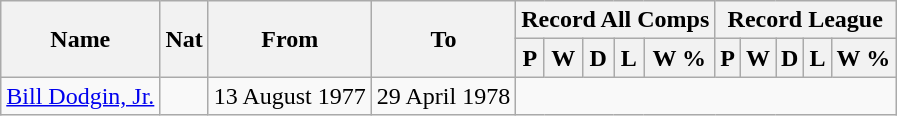<table style="text-align: center" class="wikitable">
<tr>
<th rowspan="2">Name</th>
<th rowspan="2">Nat</th>
<th rowspan="2">From</th>
<th rowspan="2">To</th>
<th colspan="5">Record All Comps</th>
<th colspan="5">Record League</th>
</tr>
<tr>
<th>P</th>
<th>W</th>
<th>D</th>
<th>L</th>
<th>W %</th>
<th>P</th>
<th>W</th>
<th>D</th>
<th>L</th>
<th>W %</th>
</tr>
<tr>
<td style="text-align:left;"><a href='#'>Bill Dodgin, Jr.</a></td>
<td></td>
<td style="text-align:left;">13 August 1977</td>
<td style="text-align:left;">29 April 1978<br>
</td>
</tr>
</table>
